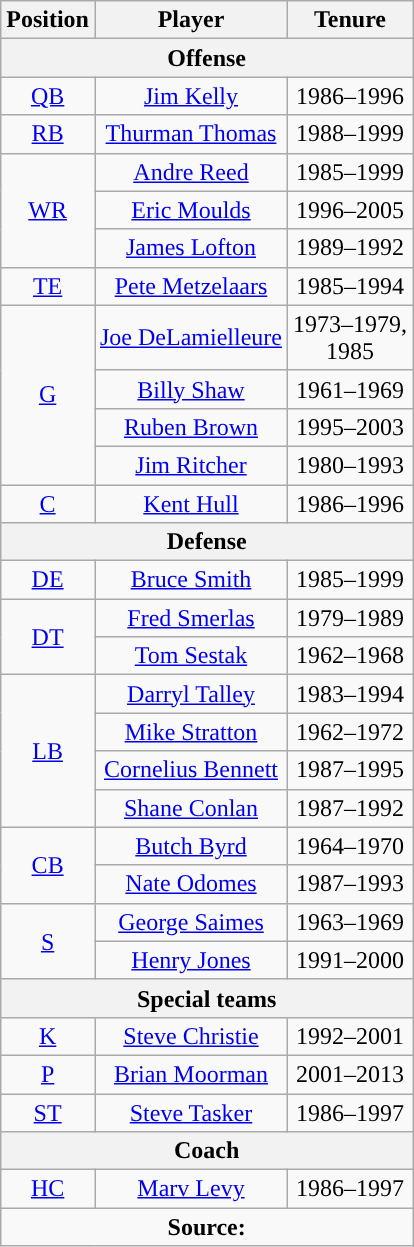<table class="wikitable" style="text-align: center;">
<tr>
<th scope="col">Position</th>
<th scope="col">Player</th>
<th scope="col">Tenure</th>
</tr>
<tr>
<th colspan="3">Offense</th>
</tr>
<tr>
<td><a href='#'>QB</a></td>
<td><a href='#'>Jim Kelly</a></td>
<td>1986–1996</td>
</tr>
<tr>
<td><a href='#'>RB</a></td>
<td><a href='#'>Thurman Thomas</a></td>
<td>1988–1999</td>
</tr>
<tr>
<td rowspan="3"><a href='#'>WR</a></td>
<td><a href='#'>Andre Reed</a></td>
<td>1985–1999</td>
</tr>
<tr>
<td><a href='#'>Eric Moulds</a></td>
<td>1996–2005</td>
</tr>
<tr>
<td><a href='#'>James Lofton</a></td>
<td>1989–1992</td>
</tr>
<tr>
<td><a href='#'>TE</a></td>
<td><a href='#'>Pete Metzelaars</a></td>
<td>1985–1994</td>
</tr>
<tr>
<td rowspan="4"><a href='#'>G</a></td>
<td><a href='#'>Joe DeLamielleure</a></td>
<td>1973–1979, <br> 1985</td>
</tr>
<tr>
<td><a href='#'>Billy Shaw</a></td>
<td>1961–1969</td>
</tr>
<tr>
<td><a href='#'>Ruben Brown</a></td>
<td>1995–2003</td>
</tr>
<tr>
<td><a href='#'>Jim Ritcher</a></td>
<td>1980–1993</td>
</tr>
<tr>
<td rowspan="1"><a href='#'>C</a></td>
<td><a href='#'>Kent Hull</a></td>
<td>1986–1996</td>
</tr>
<tr>
<th colspan="4">Defense</th>
</tr>
<tr>
<td rowspan="1"><a href='#'>DE</a></td>
<td><a href='#'>Bruce Smith</a></td>
<td>1985–1999</td>
</tr>
<tr>
<td rowspan="2"><a href='#'>DT</a></td>
<td><a href='#'>Fred Smerlas</a></td>
<td>1979–1989</td>
</tr>
<tr>
<td><a href='#'>Tom Sestak</a></td>
<td>1962–1968</td>
</tr>
<tr>
<td rowspan="4"><a href='#'>LB</a></td>
<td><a href='#'>Darryl Talley</a></td>
<td>1983–1994</td>
</tr>
<tr>
<td><a href='#'>Mike Stratton</a></td>
<td>1962–1972</td>
</tr>
<tr>
<td><a href='#'>Cornelius Bennett</a></td>
<td>1987–1995</td>
</tr>
<tr>
<td><a href='#'>Shane Conlan</a></td>
<td>1987–1992</td>
</tr>
<tr>
<td rowspan="2"><a href='#'>CB</a></td>
<td><a href='#'>Butch Byrd</a></td>
<td>1964–1970</td>
</tr>
<tr>
<td><a href='#'>Nate Odomes</a></td>
<td>1987–1993</td>
</tr>
<tr>
<td rowspan="2"><a href='#'>S</a></td>
<td><a href='#'>George Saimes</a></td>
<td>1963–1969</td>
</tr>
<tr>
<td><a href='#'>Henry Jones</a></td>
<td>1991–2000</td>
</tr>
<tr>
<th colspan="3">Special teams</th>
</tr>
<tr>
<td><a href='#'>K</a></td>
<td><a href='#'>Steve Christie</a></td>
<td>1992–2001</td>
</tr>
<tr>
<td><a href='#'>P</a></td>
<td><a href='#'>Brian Moorman</a></td>
<td>2001–2013</td>
</tr>
<tr>
<td><a href='#'>ST</a></td>
<td><a href='#'>Steve Tasker</a></td>
<td>1986–1997</td>
</tr>
<tr>
<th colspan="3">Coach</th>
</tr>
<tr>
<td><a href='#'>HC</a></td>
<td><a href='#'>Marv Levy</a></td>
<td>1986–1997</td>
</tr>
<tr>
<td colspan="3" style="text-align: center;"><strong>Source:</strong></td>
</tr>
</table>
